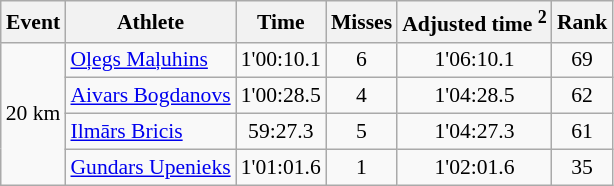<table class="wikitable" style="font-size:90%">
<tr>
<th>Event</th>
<th>Athlete</th>
<th>Time</th>
<th>Misses</th>
<th>Adjusted time <sup>2</sup></th>
<th>Rank</th>
</tr>
<tr>
<td rowspan="4">20 km</td>
<td><a href='#'>Oļegs Maļuhins</a></td>
<td align="center">1'00:10.1</td>
<td align="center">6</td>
<td align="center">1'06:10.1</td>
<td align="center">69</td>
</tr>
<tr>
<td><a href='#'>Aivars Bogdanovs</a></td>
<td align="center">1'00:28.5</td>
<td align="center">4</td>
<td align="center">1'04:28.5</td>
<td align="center">62</td>
</tr>
<tr>
<td><a href='#'>Ilmārs Bricis</a></td>
<td align="center">59:27.3</td>
<td align="center">5</td>
<td align="center">1'04:27.3</td>
<td align="center">61</td>
</tr>
<tr>
<td><a href='#'>Gundars Upenieks</a></td>
<td align="center">1'01:01.6</td>
<td align="center">1</td>
<td align="center">1'02:01.6</td>
<td align="center">35</td>
</tr>
</table>
